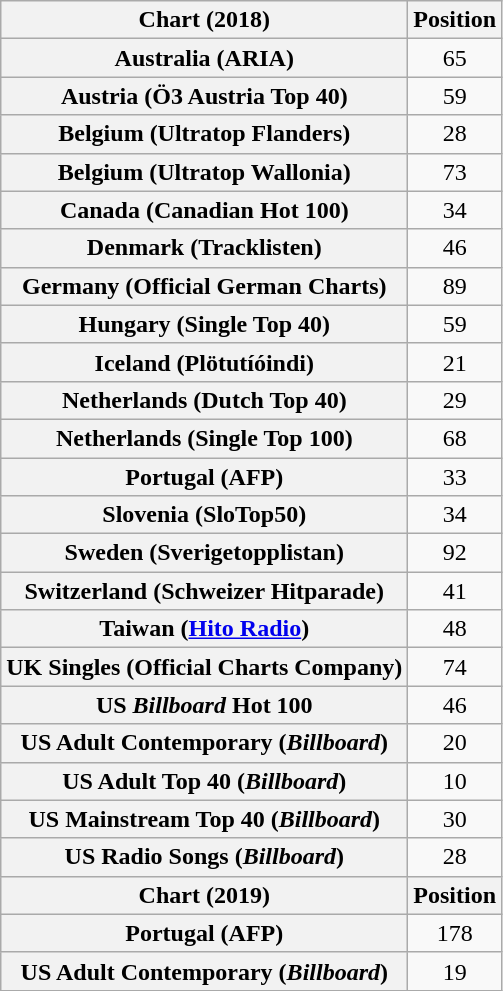<table class="wikitable sortable plainrowheaders" style="text-align:center">
<tr>
<th scope="col">Chart (2018)</th>
<th scope="col">Position</th>
</tr>
<tr>
<th scope="row">Australia (ARIA)</th>
<td>65</td>
</tr>
<tr>
<th scope="row">Austria (Ö3 Austria Top 40)</th>
<td>59</td>
</tr>
<tr>
<th scope="row">Belgium (Ultratop Flanders)</th>
<td>28</td>
</tr>
<tr>
<th scope="row">Belgium (Ultratop Wallonia)</th>
<td>73</td>
</tr>
<tr>
<th scope="row">Canada (Canadian Hot 100)</th>
<td>34</td>
</tr>
<tr>
<th scope="row">Denmark (Tracklisten)</th>
<td>46</td>
</tr>
<tr>
<th scope="row">Germany (Official German Charts)</th>
<td>89</td>
</tr>
<tr>
<th scope="row">Hungary (Single Top 40)</th>
<td>59</td>
</tr>
<tr>
<th scope="row">Iceland (Plötutíóindi)</th>
<td>21</td>
</tr>
<tr>
<th scope="row">Netherlands (Dutch Top 40)</th>
<td>29</td>
</tr>
<tr>
<th scope="row">Netherlands (Single Top 100)</th>
<td>68</td>
</tr>
<tr>
<th scope="row">Portugal (AFP)</th>
<td>33</td>
</tr>
<tr>
<th scope="row">Slovenia (SloTop50)</th>
<td>34</td>
</tr>
<tr>
<th scope="row">Sweden (Sverigetopplistan)</th>
<td>92</td>
</tr>
<tr>
<th scope="row">Switzerland (Schweizer Hitparade)</th>
<td>41</td>
</tr>
<tr>
<th scope="row">Taiwan (<a href='#'>Hito Radio</a>)</th>
<td>48</td>
</tr>
<tr>
<th scope="row">UK Singles (Official Charts Company)</th>
<td>74</td>
</tr>
<tr>
<th scope="row">US <em>Billboard</em> Hot 100</th>
<td>46</td>
</tr>
<tr>
<th scope="row">US Adult Contemporary (<em>Billboard</em>)</th>
<td>20</td>
</tr>
<tr>
<th scope="row">US Adult Top 40 (<em>Billboard</em>)</th>
<td>10</td>
</tr>
<tr>
<th scope="row">US Mainstream Top 40 (<em>Billboard</em>)</th>
<td>30</td>
</tr>
<tr>
<th scope="row">US Radio Songs (<em>Billboard</em>)</th>
<td>28</td>
</tr>
<tr>
<th scope="col">Chart (2019)</th>
<th scope="col">Position</th>
</tr>
<tr>
<th scope="row">Portugal (AFP)</th>
<td>178</td>
</tr>
<tr>
<th scope="row">US Adult Contemporary (<em>Billboard</em>)</th>
<td>19</td>
</tr>
</table>
